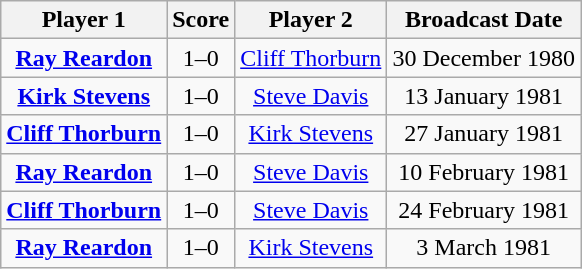<table class="wikitable" style="text-align: center">
<tr>
<th>Player 1</th>
<th>Score</th>
<th>Player 2</th>
<th>Broadcast Date</th>
</tr>
<tr>
<td> <strong><a href='#'>Ray Reardon</a></strong></td>
<td>1–0</td>
<td> <a href='#'>Cliff Thorburn</a></td>
<td>30 December 1980</td>
</tr>
<tr>
<td> <strong><a href='#'>Kirk Stevens</a></strong></td>
<td>1–0</td>
<td> <a href='#'>Steve Davis</a></td>
<td>13 January 1981</td>
</tr>
<tr>
<td> <strong><a href='#'>Cliff Thorburn</a></strong></td>
<td>1–0</td>
<td> <a href='#'>Kirk Stevens</a></td>
<td>27 January 1981</td>
</tr>
<tr>
<td> <strong><a href='#'>Ray Reardon</a></strong></td>
<td>1–0</td>
<td> <a href='#'>Steve Davis</a></td>
<td>10 February 1981</td>
</tr>
<tr>
<td> <strong><a href='#'>Cliff Thorburn</a></strong></td>
<td>1–0</td>
<td> <a href='#'>Steve Davis</a></td>
<td>24 February 1981</td>
</tr>
<tr>
<td> <strong><a href='#'>Ray Reardon</a></strong></td>
<td>1–0</td>
<td> <a href='#'>Kirk Stevens</a></td>
<td>3 March 1981</td>
</tr>
</table>
